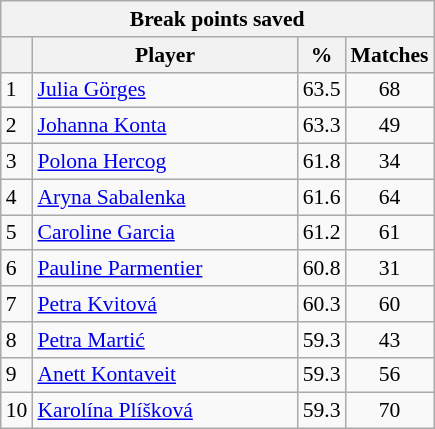<table class="wikitable sortable" style=font-size:90%>
<tr>
<th colspan=4>Break points saved</th>
</tr>
<tr>
<th></th>
<th width=170>Player</th>
<th width=20>%</th>
<th>Matches</th>
</tr>
<tr>
<td>1</td>
<td> <a href='#'>Julia Görges</a></td>
<td align=center>63.5</td>
<td align=center>68</td>
</tr>
<tr>
<td>2</td>
<td> <a href='#'>Johanna Konta</a></td>
<td align=center>63.3</td>
<td align=center>49</td>
</tr>
<tr>
<td>3</td>
<td> <a href='#'>Polona Hercog</a></td>
<td align=center>61.8</td>
<td align=center>34</td>
</tr>
<tr>
<td>4</td>
<td> <a href='#'>Aryna Sabalenka</a></td>
<td align=center>61.6</td>
<td align=center>64</td>
</tr>
<tr>
<td>5</td>
<td> <a href='#'>Caroline Garcia</a></td>
<td align=center>61.2</td>
<td align=center>61</td>
</tr>
<tr>
<td>6</td>
<td> <a href='#'>Pauline Parmentier</a></td>
<td align=center>60.8</td>
<td align=center>31</td>
</tr>
<tr>
<td>7</td>
<td> <a href='#'>Petra Kvitová</a></td>
<td align=center>60.3</td>
<td align=center>60</td>
</tr>
<tr>
<td>8</td>
<td> <a href='#'>Petra Martić</a></td>
<td align=center>59.3</td>
<td align=center>43</td>
</tr>
<tr>
<td>9</td>
<td> <a href='#'>Anett Kontaveit</a></td>
<td align=center>59.3</td>
<td align=center>56</td>
</tr>
<tr>
<td>10</td>
<td> <a href='#'>Karolína Plíšková</a></td>
<td align=center>59.3</td>
<td align=center>70</td>
</tr>
</table>
